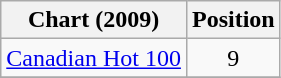<table class="wikitable" border="1">
<tr>
<th scope="col">Chart (2009)</th>
<th scope="col">Position</th>
</tr>
<tr>
<td><a href='#'>Canadian Hot 100</a></td>
<td align="center">9</td>
</tr>
<tr>
</tr>
</table>
